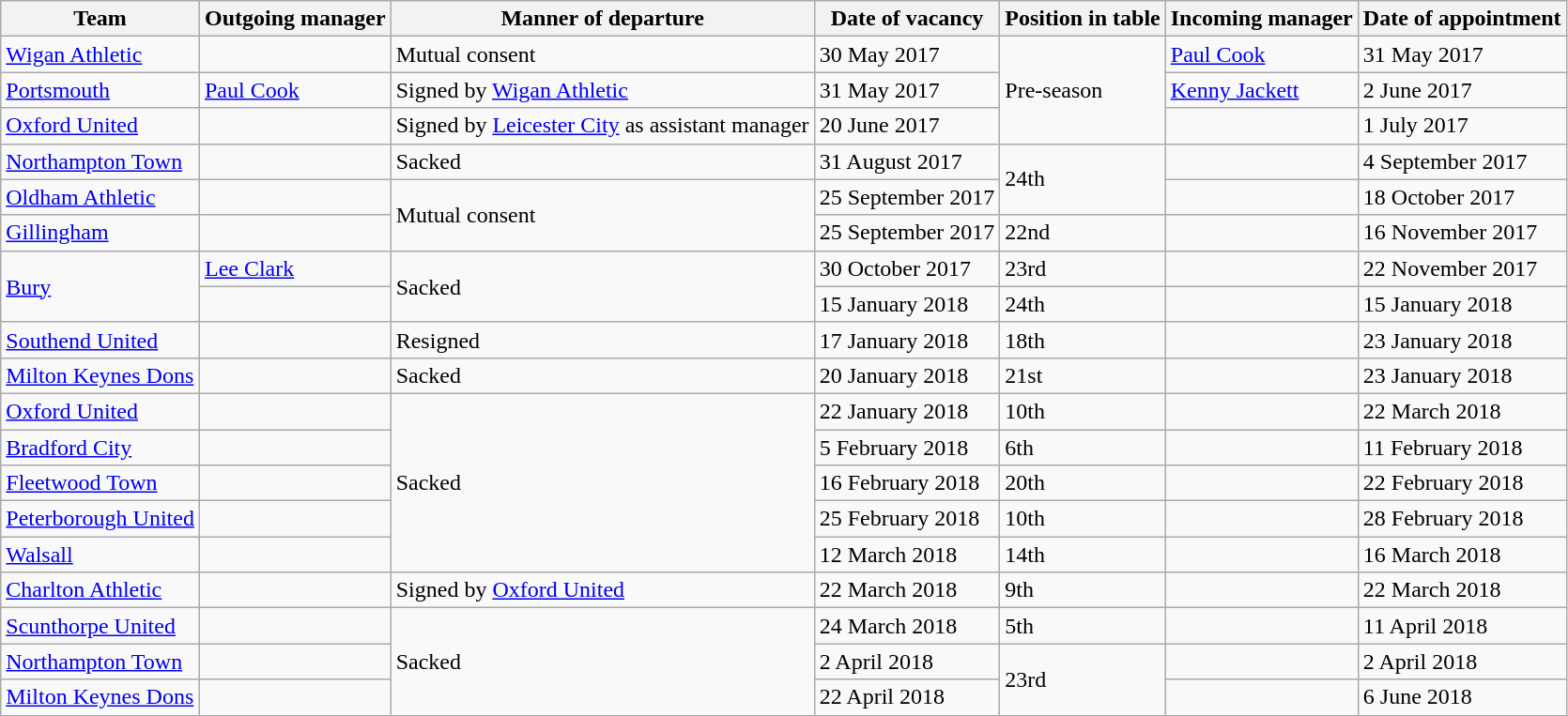<table class="wikitable sortable">
<tr>
<th>Team</th>
<th>Outgoing manager</th>
<th>Manner of departure</th>
<th>Date of vacancy</th>
<th>Position in table</th>
<th>Incoming manager</th>
<th>Date of appointment</th>
</tr>
<tr>
<td><a href='#'>Wigan Athletic</a></td>
<td> </td>
<td>Mutual consent</td>
<td>30 May 2017</td>
<td rowspan="3">Pre-season</td>
<td> <a href='#'>Paul Cook</a></td>
<td>31 May 2017</td>
</tr>
<tr>
<td><a href='#'>Portsmouth</a></td>
<td> <a href='#'>Paul Cook</a></td>
<td>Signed by <a href='#'>Wigan Athletic</a></td>
<td>31 May 2017</td>
<td> <a href='#'>Kenny Jackett</a></td>
<td>2 June 2017</td>
</tr>
<tr>
<td><a href='#'>Oxford United</a></td>
<td> </td>
<td>Signed by <a href='#'>Leicester City</a> as assistant manager</td>
<td>20 June 2017</td>
<td> </td>
<td>1 July 2017</td>
</tr>
<tr>
<td><a href='#'>Northampton Town</a></td>
<td> </td>
<td>Sacked</td>
<td>31 August 2017</td>
<td rowspan="2">24th</td>
<td> </td>
<td>4 September 2017</td>
</tr>
<tr>
<td><a href='#'>Oldham Athletic</a></td>
<td> </td>
<td rowspan="2">Mutual consent</td>
<td>25 September 2017</td>
<td> </td>
<td>18 October 2017</td>
</tr>
<tr>
<td><a href='#'>Gillingham</a></td>
<td> </td>
<td>25 September 2017</td>
<td>22nd</td>
<td> </td>
<td>16 November 2017</td>
</tr>
<tr>
<td rowspan="2"><a href='#'>Bury</a></td>
<td> <a href='#'>Lee Clark</a></td>
<td rowspan="2">Sacked</td>
<td>30 October 2017</td>
<td>23rd</td>
<td> </td>
<td>22 November 2017</td>
</tr>
<tr>
<td>  </td>
<td>15 January 2018</td>
<td>24th</td>
<td>  </td>
<td>15 January 2018</td>
</tr>
<tr>
<td><a href='#'>Southend United</a></td>
<td> </td>
<td>Resigned</td>
<td>17 January 2018</td>
<td>18th</td>
<td> </td>
<td>23 January 2018</td>
</tr>
<tr>
<td><a href='#'>Milton Keynes Dons</a></td>
<td> </td>
<td>Sacked</td>
<td>20 January 2018</td>
<td>21st</td>
<td> </td>
<td>23 January 2018</td>
</tr>
<tr>
<td><a href='#'>Oxford United</a></td>
<td> </td>
<td rowspan="5">Sacked</td>
<td>22 January 2018</td>
<td>10th</td>
<td> </td>
<td>22 March 2018</td>
</tr>
<tr>
<td><a href='#'>Bradford City</a></td>
<td> </td>
<td>5 February 2018</td>
<td>6th</td>
<td> </td>
<td>11 February 2018</td>
</tr>
<tr>
<td><a href='#'>Fleetwood Town</a></td>
<td> </td>
<td>16 February 2018</td>
<td>20th</td>
<td> </td>
<td>22 February 2018</td>
</tr>
<tr>
<td><a href='#'>Peterborough United</a></td>
<td> </td>
<td>25 February 2018</td>
<td>10th</td>
<td> </td>
<td>28 February 2018</td>
</tr>
<tr>
<td><a href='#'>Walsall</a></td>
<td> </td>
<td>12 March 2018</td>
<td>14th</td>
<td> </td>
<td>16 March 2018</td>
</tr>
<tr>
<td><a href='#'>Charlton Athletic</a></td>
<td> </td>
<td>Signed by <a href='#'>Oxford United</a></td>
<td>22 March 2018</td>
<td>9th</td>
<td> </td>
<td>22 March 2018</td>
</tr>
<tr>
<td><a href='#'>Scunthorpe United</a></td>
<td>  </td>
<td rowspan="3">Sacked</td>
<td>24 March 2018</td>
<td>5th</td>
<td> </td>
<td>11 April 2018</td>
</tr>
<tr>
<td><a href='#'>Northampton Town</a></td>
<td> </td>
<td>2 April 2018</td>
<td rowspan="2">23rd</td>
<td> </td>
<td>2 April 2018</td>
</tr>
<tr>
<td><a href='#'>Milton Keynes Dons</a></td>
<td> </td>
<td>22 April 2018</td>
<td> </td>
<td>6 June 2018</td>
</tr>
</table>
